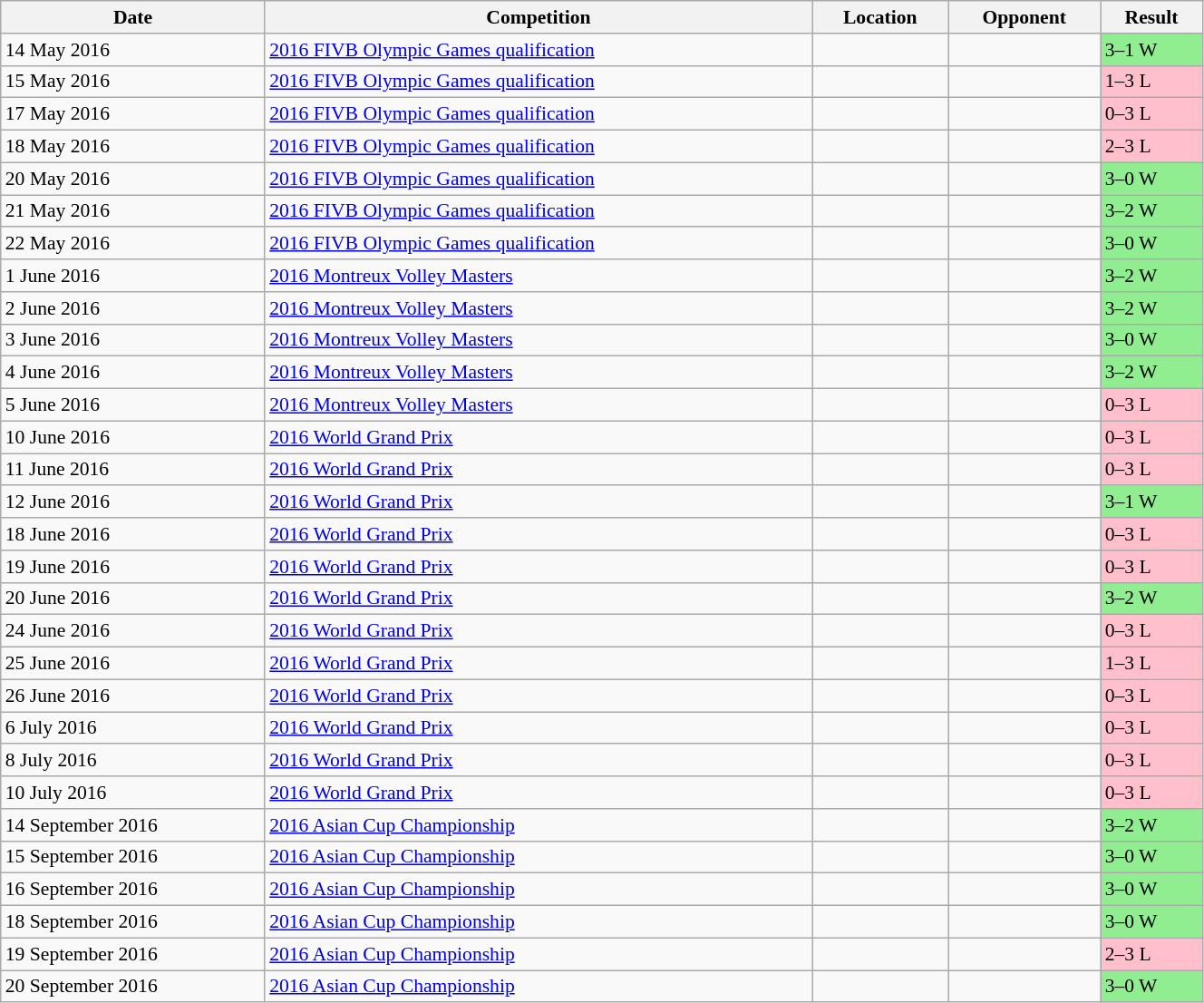<table class="wikitable" style="font-size:90%; width:70%;">
<tr>
<th>Date</th>
<th>Competition</th>
<th>Location</th>
<th>Opponent</th>
<th>Result</th>
</tr>
<tr>
<td>14 May 2016</td>
<td><a href='#'>2016 FIVB Olympic Games qualification</a></td>
<td></td>
<td></td>
<td bgcolor="lightgreen">3–1 W</td>
</tr>
<tr>
<td>15 May 2016</td>
<td><a href='#'>2016 FIVB Olympic Games qualification</a></td>
<td></td>
<td></td>
<td bgcolor="pink">1–3 L</td>
</tr>
<tr>
<td>17 May 2016</td>
<td><a href='#'>2016 FIVB Olympic Games qualification</a></td>
<td></td>
<td></td>
<td bgcolor="pink">0–3 L</td>
</tr>
<tr>
<td>18 May 2016</td>
<td><a href='#'>2016 FIVB Olympic Games qualification</a></td>
<td></td>
<td></td>
<td bgcolor="pink">2–3 L</td>
</tr>
<tr>
<td>20 May 2016</td>
<td><a href='#'>2016 FIVB Olympic Games qualification</a></td>
<td></td>
<td></td>
<td bgcolor="lightgreen">3–0 W</td>
</tr>
<tr>
<td>21 May 2016</td>
<td><a href='#'>2016 FIVB Olympic Games qualification</a></td>
<td></td>
<td></td>
<td bgcolor="lightgreen">3–2 W</td>
</tr>
<tr>
<td>22 May 2016</td>
<td><a href='#'>2016 FIVB Olympic Games qualification</a></td>
<td></td>
<td></td>
<td bgcolor="lightgreen">3–0 W</td>
</tr>
<tr>
<td>1 June 2016</td>
<td><a href='#'>2016 Montreux Volley Masters</a></td>
<td></td>
<td></td>
<td bgcolor="lightgreen">3–2 W</td>
</tr>
<tr>
<td>2 June 2016</td>
<td><a href='#'>2016 Montreux Volley Masters</a></td>
<td></td>
<td></td>
<td bgcolor="lightgreen">3–2 W</td>
</tr>
<tr>
<td>3 June 2016</td>
<td><a href='#'>2016 Montreux Volley Masters</a></td>
<td></td>
<td></td>
<td bgcolor="lightgreen">3–0 W</td>
</tr>
<tr>
<td>4 June 2016</td>
<td><a href='#'>2016 Montreux Volley Masters</a></td>
<td></td>
<td></td>
<td bgcolor="lightgreen">3–2 W</td>
</tr>
<tr>
<td>5 June 2016</td>
<td><a href='#'>2016 Montreux Volley Masters</a></td>
<td></td>
<td></td>
<td bgcolor="pink">0–3 L</td>
</tr>
<tr>
<td>10 June 2016</td>
<td><a href='#'>2016 World Grand Prix</a></td>
<td></td>
<td></td>
<td bgcolor="pink">0–3 L</td>
</tr>
<tr>
<td>11 June 2016</td>
<td><a href='#'>2016 World Grand Prix</a></td>
<td></td>
<td></td>
<td bgcolor="pink">0–3 L</td>
</tr>
<tr>
<td>12 June 2016</td>
<td><a href='#'>2016 World Grand Prix</a></td>
<td></td>
<td></td>
<td bgcolor="lightgreen">3–1 W</td>
</tr>
<tr>
<td>18 June 2016</td>
<td><a href='#'>2016 World Grand Prix</a></td>
<td></td>
<td></td>
<td bgcolor="pink">0–3 L</td>
</tr>
<tr>
<td>19 June 2016</td>
<td><a href='#'>2016 World Grand Prix</a></td>
<td></td>
<td></td>
<td bgcolor="pink">0–3 L</td>
</tr>
<tr>
<td>20 June 2016</td>
<td><a href='#'>2016 World Grand Prix</a></td>
<td></td>
<td></td>
<td bgcolor="lightgreen">3–2 W</td>
</tr>
<tr>
<td>24 June 2016</td>
<td><a href='#'>2016 World Grand Prix</a></td>
<td></td>
<td></td>
<td bgcolor="pink">0–3 L</td>
</tr>
<tr>
<td>25 June 2016</td>
<td><a href='#'>2016 World Grand Prix</a></td>
<td></td>
<td></td>
<td bgcolor="pink">1–3 L</td>
</tr>
<tr>
<td>26 June 2016</td>
<td><a href='#'>2016 World Grand Prix</a></td>
<td></td>
<td></td>
<td bgcolor="pink">0–3 L</td>
</tr>
<tr>
<td>6 July 2016</td>
<td><a href='#'>2016 World Grand Prix</a></td>
<td></td>
<td></td>
<td bgcolor="pink">0–3 L</td>
</tr>
<tr>
<td>8 July 2016</td>
<td><a href='#'>2016 World Grand Prix</a></td>
<td></td>
<td></td>
<td bgcolor="pink">0–3 L</td>
</tr>
<tr>
<td>10 July 2016</td>
<td><a href='#'>2016 World Grand Prix</a></td>
<td></td>
<td></td>
<td bgcolor="pink">0–3 L</td>
</tr>
<tr>
<td>14 September 2016</td>
<td><a href='#'>2016 Asian Cup Championship</a></td>
<td></td>
<td></td>
<td bgcolor="lightgreen">3–2 W</td>
</tr>
<tr>
<td>15 September 2016</td>
<td><a href='#'>2016 Asian Cup Championship</a></td>
<td></td>
<td></td>
<td bgcolor="lightgreen">3–0 W</td>
</tr>
<tr>
<td>16 September 2016</td>
<td><a href='#'>2016 Asian Cup Championship</a></td>
<td></td>
<td></td>
<td bgcolor="lightgreen">3–0 W</td>
</tr>
<tr>
<td>18 September 2016</td>
<td><a href='#'>2016 Asian Cup Championship</a></td>
<td></td>
<td></td>
<td bgcolor="lightgreen">3–0 W</td>
</tr>
<tr>
<td>19 September 2016</td>
<td><a href='#'>2016 Asian Cup Championship</a></td>
<td></td>
<td></td>
<td bgcolor="pink">2–3 L</td>
</tr>
<tr>
<td>20 September 2016</td>
<td><a href='#'>2016 Asian Cup Championship</a></td>
<td></td>
<td></td>
<td bgcolor="lightgreen">3–0 W</td>
</tr>
</table>
